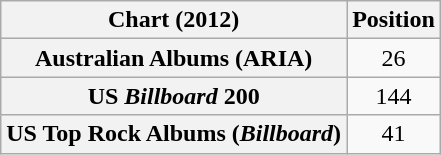<table class="wikitable sortable plainrowheaders" style="text-align:center">
<tr>
<th scope="col">Chart (2012)</th>
<th scope="col">Position</th>
</tr>
<tr>
<th scope="row">Australian Albums (ARIA)</th>
<td>26</td>
</tr>
<tr>
<th scope="row">US <em>Billboard</em> 200</th>
<td>144</td>
</tr>
<tr>
<th scope="row">US Top Rock Albums (<em>Billboard</em>)</th>
<td>41</td>
</tr>
</table>
